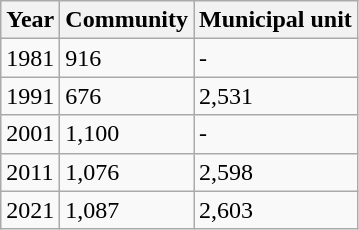<table class="wikitable">
<tr>
<th>Year</th>
<th>Community</th>
<th>Municipal unit</th>
</tr>
<tr>
<td>1981</td>
<td>916</td>
<td>-</td>
</tr>
<tr>
<td>1991</td>
<td>676</td>
<td>2,531</td>
</tr>
<tr>
<td>2001</td>
<td>1,100</td>
<td>-</td>
</tr>
<tr>
<td>2011</td>
<td>1,076</td>
<td>2,598</td>
</tr>
<tr>
<td>2021</td>
<td>1,087</td>
<td>2,603</td>
</tr>
</table>
